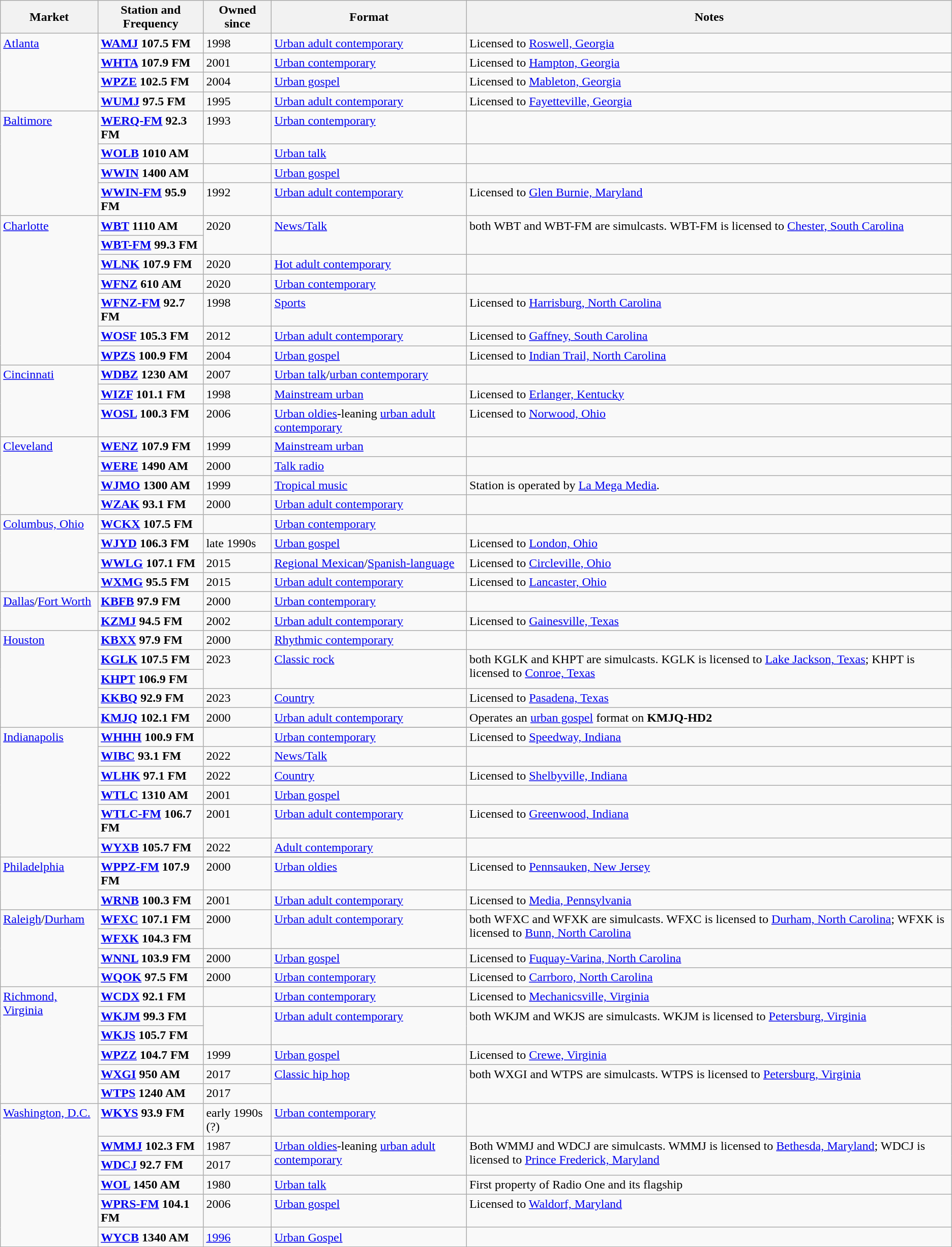<table class="wikitable">
<tr>
<th>Market</th>
<th>Station and Frequency</th>
<th>Owned since</th>
<th>Format</th>
<th>Notes</th>
</tr>
<tr style="vertical-align: top;">
<td rowspan="4"><a href='#'>Atlanta</a></td>
<td><strong><a href='#'>WAMJ</a> 107.5 FM</strong></td>
<td>1998</td>
<td><a href='#'>Urban adult contemporary</a></td>
<td>Licensed to <a href='#'>Roswell, Georgia</a></td>
</tr>
<tr style="vertical-align: top;">
<td><strong><a href='#'>WHTA</a> 107.9 FM</strong></td>
<td>2001</td>
<td><a href='#'>Urban contemporary</a></td>
<td>Licensed to <a href='#'>Hampton, Georgia</a></td>
</tr>
<tr style="vertical-align: top;">
<td><strong><a href='#'>WPZE</a> 102.5 FM</strong></td>
<td>2004</td>
<td><a href='#'>Urban gospel</a></td>
<td>Licensed to <a href='#'>Mableton, Georgia</a></td>
</tr>
<tr style="vertical-align: top;">
<td><strong><a href='#'>WUMJ</a> 97.5 FM</strong></td>
<td>1995</td>
<td><a href='#'>Urban adult contemporary</a></td>
<td>Licensed to <a href='#'>Fayetteville, Georgia</a></td>
</tr>
<tr style="vertical-align: top;">
<td rowspan="4"><a href='#'>Baltimore</a></td>
<td><strong><a href='#'>WERQ-FM</a> 92.3 FM</strong></td>
<td>1993</td>
<td><a href='#'>Urban contemporary</a></td>
<td></td>
</tr>
<tr style="vertical-align: top;">
<td><strong><a href='#'>WOLB</a> 1010 AM</strong></td>
<td></td>
<td><a href='#'>Urban talk</a></td>
<td></td>
</tr>
<tr style="vertical-align: top;">
<td><strong><a href='#'>WWIN</a> 1400 AM</strong></td>
<td></td>
<td><a href='#'>Urban gospel</a></td>
<td></td>
</tr>
<tr style="vertical-align: top;">
<td><strong><a href='#'>WWIN-FM</a> 95.9 FM</strong></td>
<td>1992</td>
<td><a href='#'>Urban adult contemporary</a></td>
<td>Licensed to <a href='#'>Glen Burnie, Maryland</a></td>
</tr>
<tr style="vertical-align: top;">
<td rowspan="7"><a href='#'>Charlotte</a></td>
<td><strong><a href='#'>WBT</a> 1110 AM</strong></td>
<td rowspan="2">2020</td>
<td rowspan="2"><a href='#'>News/Talk</a></td>
<td rowspan="2">both WBT and WBT-FM are simulcasts. WBT-FM is licensed to <a href='#'>Chester, South Carolina</a></td>
</tr>
<tr style="vertical-align: top;">
<td><strong><a href='#'>WBT-FM</a> 99.3 FM</strong></td>
</tr>
<tr style="vertical-align: top;">
<td><strong><a href='#'>WLNK</a> 107.9 FM</strong></td>
<td>2020</td>
<td><a href='#'>Hot adult contemporary</a></td>
<td></td>
</tr>
<tr style="vertical-align: top;">
<td><strong><a href='#'>WFNZ</a> 610 AM</strong></td>
<td>2020</td>
<td><a href='#'>Urban contemporary</a></td>
<td></td>
</tr>
<tr style="vertical-align: top;">
<td><strong><a href='#'>WFNZ-FM</a> 92.7 FM</strong></td>
<td>1998</td>
<td><a href='#'>Sports</a></td>
<td>Licensed to <a href='#'>Harrisburg, North Carolina</a></td>
</tr>
<tr style="vertical-align: top;">
<td><strong><a href='#'>WOSF</a> 105.3 FM</strong></td>
<td>2012</td>
<td><a href='#'>Urban adult contemporary</a></td>
<td>Licensed to <a href='#'>Gaffney, South Carolina</a></td>
</tr>
<tr style="vertical-align: top;">
<td><strong><a href='#'>WPZS</a> 100.9 FM</strong></td>
<td>2004</td>
<td><a href='#'>Urban gospel</a></td>
<td>Licensed to <a href='#'>Indian Trail, North Carolina</a></td>
</tr>
<tr style="vertical-align: top;">
<td rowspan="3"><a href='#'>Cincinnati</a></td>
<td><strong><a href='#'>WDBZ</a> 1230 AM</strong></td>
<td>2007</td>
<td><a href='#'>Urban talk</a>/<a href='#'>urban contemporary</a></td>
<td></td>
</tr>
<tr style="vertical-align: top;">
<td><strong><a href='#'>WIZF</a> 101.1 FM</strong></td>
<td>1998</td>
<td><a href='#'>Mainstream urban</a></td>
<td>Licensed to <a href='#'>Erlanger, Kentucky</a></td>
</tr>
<tr style="vertical-align: top;">
<td><strong><a href='#'>WOSL</a> 100.3 FM</strong></td>
<td>2006</td>
<td><a href='#'>Urban oldies</a>-leaning <a href='#'>urban adult contemporary</a></td>
<td>Licensed to <a href='#'>Norwood, Ohio</a></td>
</tr>
<tr style="vertical-align: top;">
<td rowspan="4"><a href='#'>Cleveland</a></td>
<td><strong><a href='#'>WENZ</a> 107.9 FM</strong></td>
<td>1999</td>
<td><a href='#'>Mainstream urban</a></td>
<td></td>
</tr>
<tr style="vertical-align: top;">
<td><strong><a href='#'>WERE</a> 1490 AM</strong></td>
<td>2000</td>
<td><a href='#'>Talk radio</a></td>
<td></td>
</tr>
<tr style="vertical-align: top;">
<td><strong><a href='#'>WJMO</a> 1300 AM</strong></td>
<td>1999</td>
<td><a href='#'>Tropical music</a></td>
<td>Station is operated by <a href='#'>La Mega Media</a>.</td>
</tr>
<tr style="vertical-align: top;">
<td><strong><a href='#'>WZAK</a> 93.1 FM</strong></td>
<td>2000</td>
<td><a href='#'>Urban adult contemporary</a></td>
<td></td>
</tr>
<tr style="vertical-align: top;">
<td rowspan="4"><a href='#'>Columbus, Ohio</a></td>
<td><strong><a href='#'>WCKX</a> 107.5 FM</strong></td>
<td></td>
<td><a href='#'>Urban contemporary</a></td>
<td></td>
</tr>
<tr style="vertical-align: top;">
<td><strong><a href='#'>WJYD</a> 106.3 FM</strong></td>
<td>late 1990s</td>
<td><a href='#'>Urban gospel</a></td>
<td>Licensed to <a href='#'>London, Ohio</a></td>
</tr>
<tr style="vertical-align: top;">
<td><strong><a href='#'>WWLG</a> 107.1 FM</strong></td>
<td>2015</td>
<td><a href='#'>Regional Mexican</a>/<a href='#'>Spanish-language</a></td>
<td>Licensed to <a href='#'>Circleville, Ohio</a></td>
</tr>
<tr style="vertical-align: top;">
<td><strong><a href='#'>WXMG</a> 95.5 FM</strong></td>
<td>2015</td>
<td><a href='#'>Urban adult contemporary</a></td>
<td>Licensed to <a href='#'>Lancaster, Ohio</a></td>
</tr>
<tr style="vertical-align: top;">
<td rowspan="2"><a href='#'>Dallas</a>/<a href='#'>Fort Worth</a></td>
<td><strong><a href='#'>KBFB</a> 97.9 FM</strong></td>
<td>2000</td>
<td><a href='#'>Urban contemporary</a></td>
<td></td>
</tr>
<tr style="vertical-align: top;">
<td><strong><a href='#'>KZMJ</a> 94.5 FM</strong></td>
<td>2002</td>
<td><a href='#'>Urban adult contemporary</a></td>
<td>Licensed to <a href='#'>Gainesville, Texas</a></td>
</tr>
<tr style="vertical-align: top;">
<td rowspan="5"><a href='#'>Houston</a></td>
<td><strong><a href='#'>KBXX</a> 97.9 FM</strong></td>
<td>2000</td>
<td><a href='#'>Rhythmic contemporary</a></td>
<td></td>
</tr>
<tr style="vertical-align: top;">
<td><strong><a href='#'>KGLK</a> 107.5 FM</strong></td>
<td rowspan="2">2023</td>
<td rowspan="2"><a href='#'>Classic rock</a></td>
<td rowspan="2">both KGLK and KHPT are simulcasts. KGLK is licensed to <a href='#'>Lake Jackson, Texas</a>; KHPT is licensed to <a href='#'>Conroe, Texas</a></td>
</tr>
<tr style="vertical-align: top;">
<td><strong><a href='#'>KHPT</a> 106.9 FM</strong></td>
</tr>
<tr style="vertical-align: top;">
<td><strong><a href='#'>KKBQ</a> 92.9 FM</strong></td>
<td>2023</td>
<td><a href='#'>Country</a></td>
<td>Licensed to <a href='#'>Pasadena, Texas</a></td>
</tr>
<tr style="vertical-align: top;">
<td><strong><a href='#'>KMJQ</a> 102.1 FM</strong></td>
<td>2000</td>
<td><a href='#'>Urban adult contemporary</a></td>
<td>Operates an <a href='#'>urban gospel</a> format on <strong>KMJQ-HD2</strong></td>
</tr>
<tr style="vertical-align: top;">
<td rowspan="7"><a href='#'>Indianapolis</a></td>
</tr>
<tr style="vertical-align: top;">
<td><strong><a href='#'>WHHH</a> 100.9 FM</strong></td>
<td></td>
<td><a href='#'>Urban contemporary</a></td>
<td>Licensed to <a href='#'>Speedway, Indiana</a></td>
</tr>
<tr style="vertical-align: top;">
<td><strong><a href='#'>WIBC</a> 93.1 FM</strong></td>
<td>2022</td>
<td><a href='#'>News/Talk</a></td>
<td></td>
</tr>
<tr style="vertical-align: top;">
<td><strong><a href='#'>WLHK</a> 97.1 FM</strong></td>
<td>2022</td>
<td><a href='#'>Country</a></td>
<td>Licensed to <a href='#'>Shelbyville, Indiana</a></td>
</tr>
<tr style="vertical-align: top;">
<td><strong><a href='#'>WTLC</a> 1310 AM</strong></td>
<td>2001</td>
<td><a href='#'>Urban gospel</a></td>
<td></td>
</tr>
<tr style="vertical-align: top;">
<td><strong><a href='#'>WTLC-FM</a> 106.7 FM</strong></td>
<td>2001</td>
<td><a href='#'>Urban adult contemporary</a></td>
<td>Licensed to <a href='#'>Greenwood, Indiana</a></td>
</tr>
<tr style="vertical-align: top;">
<td><strong><a href='#'>WYXB</a> 105.7 FM</strong></td>
<td>2022</td>
<td><a href='#'>Adult contemporary</a></td>
<td></td>
</tr>
<tr style="vertical-align: top;">
<td rowspan="3"><a href='#'>Philadelphia</a></td>
</tr>
<tr style="vertical-align: top;">
<td><strong><a href='#'>WPPZ-FM</a> 107.9 FM</strong></td>
<td>2000</td>
<td><a href='#'>Urban oldies</a></td>
<td>Licensed to <a href='#'>Pennsauken, New Jersey</a></td>
</tr>
<tr style="vertical-align: top;">
<td><strong><a href='#'>WRNB</a> 100.3 FM</strong></td>
<td>2001</td>
<td><a href='#'>Urban adult contemporary</a></td>
<td>Licensed to <a href='#'>Media, Pennsylvania</a></td>
</tr>
<tr style="vertical-align: top;">
<td rowspan="4"><a href='#'>Raleigh</a>/<a href='#'>Durham</a></td>
<td><strong><a href='#'>WFXC</a> 107.1 FM</strong></td>
<td rowspan="2">2000</td>
<td rowspan="2"><a href='#'>Urban adult contemporary</a></td>
<td rowspan="2">both WFXC and WFXK are simulcasts. WFXC is licensed to <a href='#'>Durham, North Carolina</a>; WFXK is licensed to <a href='#'>Bunn, North Carolina</a></td>
</tr>
<tr style="vertical-align: top;">
<td><strong><a href='#'>WFXK</a> 104.3 FM</strong></td>
</tr>
<tr style="vertical-align: top;">
<td><strong><a href='#'>WNNL</a> 103.9 FM</strong></td>
<td>2000</td>
<td><a href='#'>Urban gospel</a></td>
<td>Licensed to <a href='#'>Fuquay-Varina, North Carolina</a></td>
</tr>
<tr style="vertical-align: top;">
<td><strong><a href='#'>WQOK</a> 97.5 FM</strong></td>
<td>2000</td>
<td><a href='#'>Urban contemporary</a></td>
<td>Licensed to <a href='#'>Carrboro, North Carolina</a></td>
</tr>
<tr style="vertical-align: top;">
<td rowspan="6"><a href='#'>Richmond, Virginia</a></td>
<td><strong><a href='#'>WCDX</a> 92.1 FM</strong></td>
<td></td>
<td><a href='#'>Urban contemporary</a></td>
<td>Licensed to <a href='#'>Mechanicsville, Virginia</a></td>
</tr>
<tr style="vertical-align: top;">
<td><strong><a href='#'>WKJM</a> 99.3 FM</strong></td>
<td rowspan="2"></td>
<td rowspan="2"><a href='#'>Urban adult contemporary</a></td>
<td rowspan="2">both WKJM and WKJS are simulcasts. WKJM is licensed to <a href='#'>Petersburg, Virginia</a></td>
</tr>
<tr style="vertical-align: top;">
<td><strong><a href='#'>WKJS</a> 105.7 FM</strong></td>
</tr>
<tr style="vertical-align: top;">
<td><strong><a href='#'>WPZZ</a> 104.7 FM</strong></td>
<td>1999</td>
<td><a href='#'>Urban gospel</a></td>
<td>Licensed to <a href='#'>Crewe, Virginia</a></td>
</tr>
<tr style="vertical-align: top;">
<td><strong><a href='#'>WXGI</a> 950 AM</strong></td>
<td>2017</td>
<td rowspan="2"><a href='#'>Classic hip hop</a></td>
<td rowspan="2">both WXGI and WTPS are simulcasts. WTPS is licensed to <a href='#'>Petersburg, Virginia</a></td>
</tr>
<tr style="vertical-align: top;">
<td><strong><a href='#'>WTPS</a> 1240 AM</strong></td>
<td>2017</td>
</tr>
<tr style="vertical-align: top;">
<td rowspan="6"><a href='#'>Washington, D.C.</a></td>
<td><strong><a href='#'>WKYS</a> 93.9 FM</strong></td>
<td>early 1990s (?)</td>
<td><a href='#'>Urban contemporary</a></td>
<td></td>
</tr>
<tr style="vertical-align: top;">
<td><strong><a href='#'>WMMJ</a> 102.3 FM</strong></td>
<td>1987</td>
<td rowspan="2"><a href='#'>Urban oldies</a>-leaning <a href='#'>urban adult contemporary</a></td>
<td rowspan="2">Both WMMJ and WDCJ are simulcasts. WMMJ is licensed to <a href='#'>Bethesda, Maryland</a>; WDCJ is licensed to <a href='#'>Prince Frederick, Maryland</a></td>
</tr>
<tr style="vertical-align: top;">
<td><strong><a href='#'>WDCJ</a> 92.7 FM</strong></td>
<td>2017</td>
</tr>
<tr style="vertical-align: top;">
<td><strong><a href='#'>WOL</a> 1450 AM</strong></td>
<td>1980</td>
<td><a href='#'>Urban talk</a></td>
<td>First property of Radio One and its flagship</td>
</tr>
<tr style="vertical-align: top;">
<td><strong><a href='#'>WPRS-FM</a> 104.1 FM</strong></td>
<td>2006</td>
<td><a href='#'>Urban gospel</a></td>
<td>Licensed to <a href='#'>Waldorf, Maryland</a></td>
</tr>
<tr style="vertical-align: top;">
<td><strong><a href='#'>WYCB</a></strong> <strong>1340 AM</strong></td>
<td><a href='#'>1996</a></td>
<td><a href='#'>Urban Gospel</a></td>
<td></td>
</tr>
<tr style="vertical-align: top;">
</tr>
</table>
